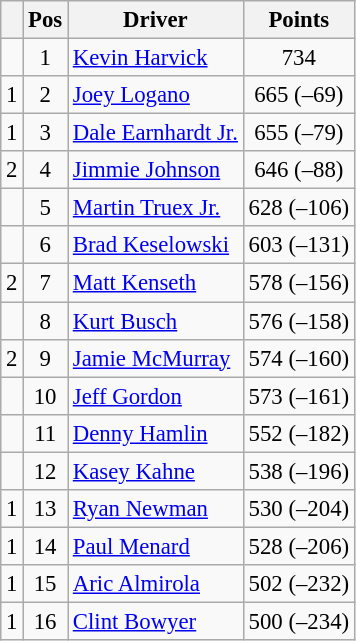<table class="wikitable" style="font-size: 95%;">
<tr>
<th></th>
<th>Pos</th>
<th>Driver</th>
<th>Points</th>
</tr>
<tr>
<td align="left"></td>
<td style="text-align:center;">1</td>
<td><a href='#'>Kevin Harvick</a></td>
<td style="text-align:center;">734</td>
</tr>
<tr>
<td align="left"> 1</td>
<td style="text-align:center;">2</td>
<td><a href='#'>Joey Logano</a></td>
<td style="text-align:center;">665 (–69)</td>
</tr>
<tr>
<td align="left"> 1</td>
<td style="text-align:center;">3</td>
<td><a href='#'>Dale Earnhardt Jr.</a></td>
<td style="text-align:center;">655 (–79)</td>
</tr>
<tr>
<td align="left"> 2</td>
<td style="text-align:center;">4</td>
<td><a href='#'>Jimmie Johnson</a></td>
<td style="text-align:center;">646 (–88)</td>
</tr>
<tr>
<td align="left"></td>
<td style="text-align:center;">5</td>
<td><a href='#'>Martin Truex Jr.</a></td>
<td style="text-align:center;">628 (–106)</td>
</tr>
<tr>
<td align="left"></td>
<td style="text-align:center;">6</td>
<td><a href='#'>Brad Keselowski</a></td>
<td style="text-align:center;">603 (–131)</td>
</tr>
<tr>
<td align="left"> 2</td>
<td style="text-align:center;">7</td>
<td><a href='#'>Matt Kenseth</a></td>
<td style="text-align:center;">578 (–156)</td>
</tr>
<tr>
<td align="left"></td>
<td style="text-align:center;">8</td>
<td><a href='#'>Kurt Busch</a></td>
<td style="text-align:center;">576 (–158)</td>
</tr>
<tr>
<td align="left"> 2</td>
<td style="text-align:center;">9</td>
<td><a href='#'>Jamie McMurray</a></td>
<td style="text-align:center;">574 (–160)</td>
</tr>
<tr>
<td align="left"></td>
<td style="text-align:center;">10</td>
<td><a href='#'>Jeff Gordon</a></td>
<td style="text-align:center;">573 (–161)</td>
</tr>
<tr>
<td align="left"></td>
<td style="text-align:center;">11</td>
<td><a href='#'>Denny Hamlin</a></td>
<td style="text-align:center;">552 (–182)</td>
</tr>
<tr>
<td align="left"></td>
<td style="text-align:center;">12</td>
<td><a href='#'>Kasey Kahne</a></td>
<td style="text-align:center;">538 (–196)</td>
</tr>
<tr>
<td align="left"> 1</td>
<td style="text-align:center;">13</td>
<td><a href='#'>Ryan Newman</a></td>
<td style="text-align:center;">530 (–204)</td>
</tr>
<tr>
<td align="left"> 1</td>
<td style="text-align:center;">14</td>
<td><a href='#'>Paul Menard</a></td>
<td style="text-align:center;">528 (–206)</td>
</tr>
<tr>
<td align="left"> 1</td>
<td style="text-align:center;">15</td>
<td><a href='#'>Aric Almirola</a></td>
<td style="text-align:center;">502 (–232)</td>
</tr>
<tr>
<td align="left"> 1</td>
<td style="text-align:center;">16</td>
<td><a href='#'>Clint Bowyer</a></td>
<td style="text-align:center;">500 (–234)</td>
</tr>
</table>
